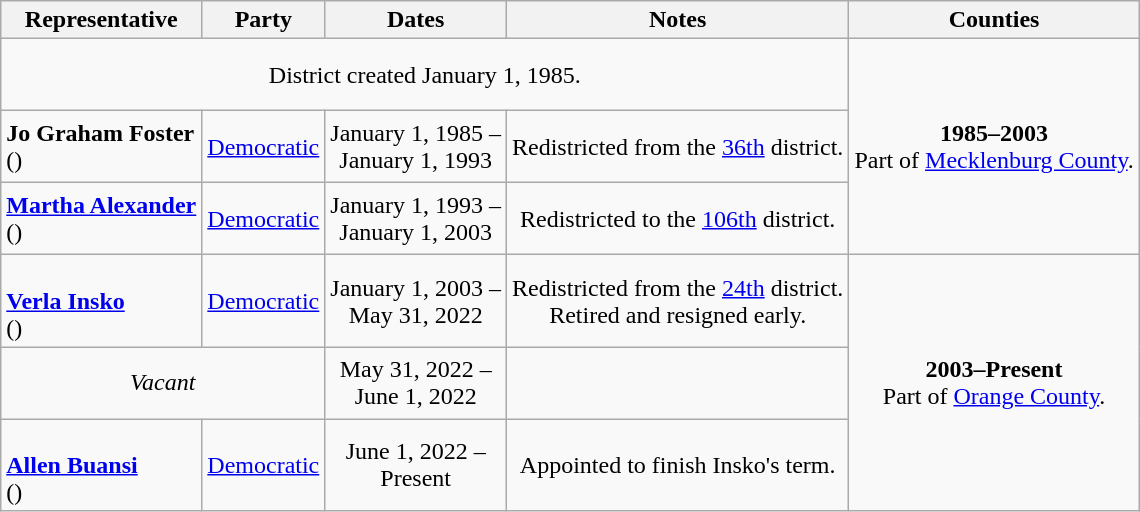<table class=wikitable style="text-align:center">
<tr>
<th>Representative</th>
<th>Party</th>
<th>Dates</th>
<th>Notes</th>
<th>Counties</th>
</tr>
<tr style="height:3em">
<td colspan=4 align=center>District created January 1, 1985.</td>
<td rowspan=3><strong>1985–2003</strong> <br> Part of <a href='#'>Mecklenburg County</a>.</td>
</tr>
<tr style="height:3em">
<td align=left><strong>Jo Graham Foster</strong><br>()</td>
<td><a href='#'>Democratic</a></td>
<td nowrap>January 1, 1985 – <br> January 1, 1993</td>
<td>Redistricted from the <a href='#'>36th</a> district.</td>
</tr>
<tr style="height:3em">
<td align=left><strong><a href='#'>Martha Alexander</a></strong><br>()</td>
<td><a href='#'>Democratic</a></td>
<td nowrap>January 1, 1993 – <br> January 1, 2003</td>
<td>Redistricted to the <a href='#'>106th</a> district.</td>
</tr>
<tr style="height:3em">
<td align=left><br><strong><a href='#'>Verla Insko</a></strong><br>()</td>
<td><a href='#'>Democratic</a></td>
<td nowrap>January 1, 2003 – <br> May 31, 2022</td>
<td>Redistricted from the <a href='#'>24th</a> district. <br> Retired and resigned early.</td>
<td rowspan=3><strong>2003–Present</strong> <br> Part of <a href='#'>Orange County</a>.</td>
</tr>
<tr style="height:3em">
<td colspan=2><em>Vacant</em></td>
<td nowrap>May 31, 2022 – <br> June 1, 2022</td>
<td></td>
</tr>
<tr style="height:3em">
<td align=left><br><strong><a href='#'>Allen Buansi</a></strong><br>()</td>
<td><a href='#'>Democratic</a></td>
<td nowrap>June 1, 2022 – <br> Present</td>
<td>Appointed to finish Insko's term.</td>
</tr>
</table>
